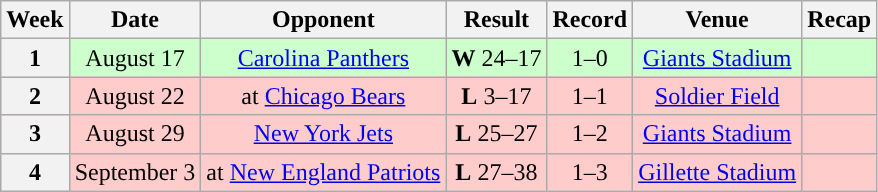<table class="wikitable" style="text-align:center">
<tr>
<th>Week</th>
<th>Date</th>
<th>Opponent</th>
<th>Result</th>
<th>Record</th>
<th>Venue</th>
<th>Recap</th>
</tr>
<tr style="background:#cfc;">
<th style="text-align:center;">1</th>
<td style="text-align:center;">August 17</td>
<td style="text-align:center;"><a href='#'>Carolina Panthers</a></td>
<td style="text-align:center;"><strong>W</strong> 24–17</td>
<td style="text-align:center;">1–0</td>
<td style="text-align:center;"><a href='#'>Giants Stadium</a></td>
<td style="text-align:center;"></td>
</tr>
<tr style="background:#fcc;">
<th style="text-align:center;">2</th>
<td style="text-align:center;">August 22</td>
<td style="text-align:center;">at <a href='#'>Chicago Bears</a></td>
<td style="text-align:center;"><strong>L</strong> 3–17</td>
<td style="text-align:center;">1–1</td>
<td style="text-align:center;"><a href='#'>Soldier Field</a></td>
<td style="text-align:center;"></td>
</tr>
<tr style="background:#fcc;">
<th style="text-align:center;">3</th>
<td style="text-align:center;">August 29</td>
<td style="text-align:center;"><a href='#'>New York Jets</a></td>
<td style="text-align:center;"><strong>L</strong> 25–27</td>
<td style="text-align:center;">1–2</td>
<td style="text-align:center;"><a href='#'>Giants Stadium</a></td>
<td style="text-align:center;"></td>
</tr>
<tr style="background:#fcc;">
<th style="text-align:center;">4</th>
<td style="text-align:center;">September 3</td>
<td style="text-align:center;">at <a href='#'>New England Patriots</a></td>
<td style="text-align:center;"><strong>L</strong> 27–38</td>
<td style="text-align:center;">1–3</td>
<td style="text-align:center;"><a href='#'>Gillette Stadium</a></td>
<td style="text-align:center;"></td>
</tr>
</table>
